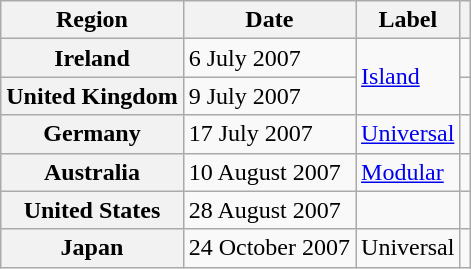<table class="wikitable plainrowheaders">
<tr>
<th scope="col">Region</th>
<th scope="col">Date</th>
<th scope="col">Label</th>
<th scope="col"></th>
</tr>
<tr>
<th scope="row">Ireland</th>
<td>6 July 2007</td>
<td rowspan="2"><a href='#'>Island</a></td>
<td align="center"></td>
</tr>
<tr>
<th scope="row">United Kingdom</th>
<td>9 July 2007</td>
<td align="center"></td>
</tr>
<tr>
<th scope="row">Germany</th>
<td>17 July 2007</td>
<td><a href='#'>Universal</a></td>
<td align="center"></td>
</tr>
<tr>
<th scope="row">Australia</th>
<td>10 August 2007</td>
<td><a href='#'>Modular</a></td>
<td align="center"></td>
</tr>
<tr>
<th scope="row">United States</th>
<td>28 August 2007</td>
<td></td>
<td align="center"></td>
</tr>
<tr>
<th scope="row">Japan</th>
<td>24 October 2007</td>
<td>Universal</td>
<td align="center"></td>
</tr>
</table>
